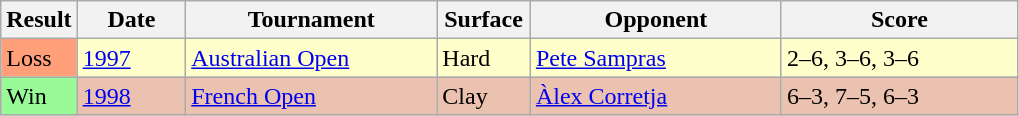<table class="sortable wikitable">
<tr>
<th style="width:40px">Result</th>
<th style="width:65px">Date</th>
<th style="width:160px">Tournament</th>
<th style="width:55px">Surface</th>
<th style="width:160px">Opponent</th>
<th style="width:150px" class="unsortable">Score</th>
</tr>
<tr bgcolor=FFFFCC>
<td style="background:#ffa07a;">Loss</td>
<td><a href='#'>1997</a></td>
<td><a href='#'>Australian Open</a></td>
<td>Hard</td>
<td> <a href='#'>Pete Sampras</a></td>
<td>2–6, 3–6, 3–6</td>
</tr>
<tr bgcolor=EBC2AF>
<td style="background:#98fb98;">Win</td>
<td><a href='#'>1998</a></td>
<td><a href='#'>French Open</a></td>
<td>Clay</td>
<td> <a href='#'>Àlex Corretja</a></td>
<td>6–3, 7–5, 6–3</td>
</tr>
</table>
